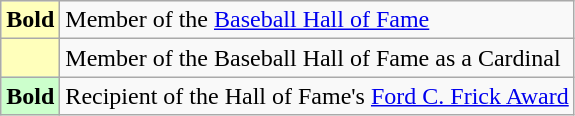<table class="wikitable">
<tr>
<th scope="row" style="background:#ffb;"><strong>Bold</strong></th>
<td>Member of the <a href='#'>Baseball Hall of Fame</a></td>
</tr>
<tr>
<th scope="row" style="background:#ffb;"></th>
<td>Member of the Baseball Hall of Fame as a Cardinal</td>
</tr>
<tr>
<th scope="row" style="background:#cfc;"><strong>Bold</strong></th>
<td>Recipient of the Hall of Fame's <a href='#'>Ford C. Frick Award</a></td>
</tr>
</table>
